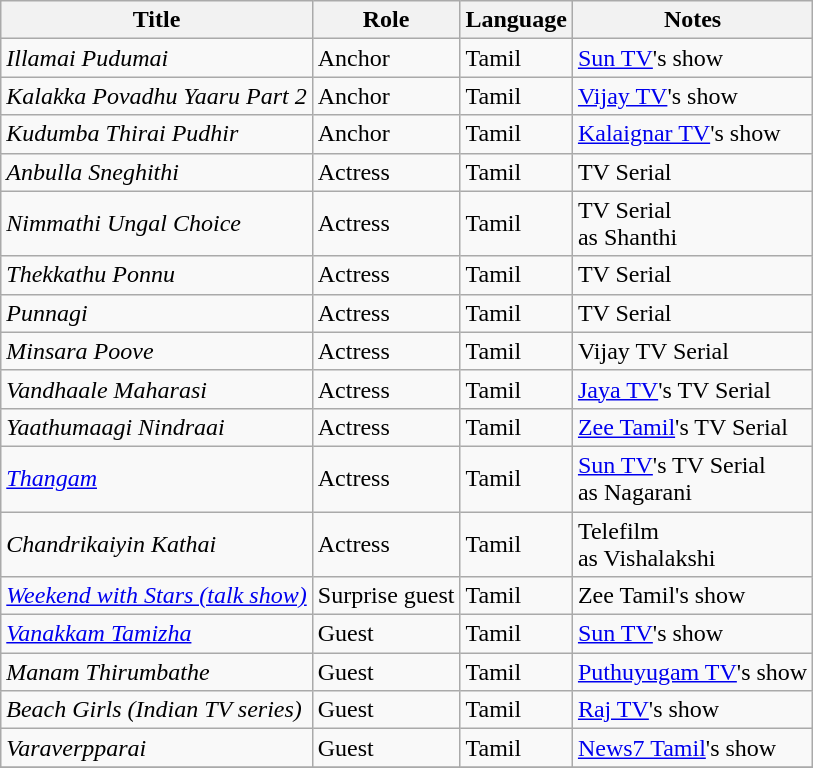<table class="wikitable sortable">
<tr>
<th>Title</th>
<th>Role</th>
<th>Language</th>
<th class="unsortable">Notes</th>
</tr>
<tr>
<td><em>Illamai Pudumai</em></td>
<td>Anchor</td>
<td>Tamil</td>
<td><a href='#'>Sun TV</a>'s show</td>
</tr>
<tr>
<td><em>Kalakka Povadhu Yaaru Part 2</em></td>
<td>Anchor</td>
<td>Tamil</td>
<td><a href='#'>Vijay TV</a>'s show</td>
</tr>
<tr>
<td><em>Kudumba Thirai Pudhir</em></td>
<td>Anchor</td>
<td>Tamil</td>
<td><a href='#'>Kalaignar TV</a>'s show</td>
</tr>
<tr>
<td><em>Anbulla Sneghithi</em></td>
<td>Actress</td>
<td>Tamil</td>
<td>TV Serial</td>
</tr>
<tr>
<td><em>Nimmathi Ungal Choice</em></td>
<td>Actress</td>
<td>Tamil</td>
<td>TV Serial <br>as Shanthi</td>
</tr>
<tr>
<td><em>Thekkathu Ponnu</em></td>
<td>Actress</td>
<td>Tamil</td>
<td>TV Serial</td>
</tr>
<tr>
<td><em>Punnagi</em></td>
<td>Actress</td>
<td>Tamil</td>
<td>TV Serial</td>
</tr>
<tr>
<td><em>Minsara Poove</em></td>
<td>Actress</td>
<td>Tamil</td>
<td>Vijay TV Serial</td>
</tr>
<tr>
<td><em>Vandhaale Maharasi</em></td>
<td>Actress</td>
<td>Tamil</td>
<td><a href='#'>Jaya TV</a>'s TV Serial</td>
</tr>
<tr>
<td><em>Yaathumaagi Nindraai</em></td>
<td>Actress</td>
<td>Tamil</td>
<td><a href='#'>Zee Tamil</a>'s TV Serial</td>
</tr>
<tr>
<td><em><a href='#'>Thangam</a></em></td>
<td>Actress</td>
<td>Tamil</td>
<td><a href='#'>Sun TV</a>'s TV Serial <br>as Nagarani</td>
</tr>
<tr>
<td><em>Chandrikaiyin Kathai</em></td>
<td>Actress</td>
<td>Tamil</td>
<td>Telefilm <br>as Vishalakshi</td>
</tr>
<tr>
<td><em><a href='#'>Weekend with Stars (talk show)</a></em></td>
<td>Surprise guest</td>
<td>Tamil</td>
<td>Zee Tamil's show</td>
</tr>
<tr>
<td><em><a href='#'>Vanakkam Tamizha</a></em></td>
<td>Guest</td>
<td>Tamil</td>
<td><a href='#'>Sun TV</a>'s show</td>
</tr>
<tr>
<td><em>Manam Thirumbathe</em></td>
<td>Guest</td>
<td>Tamil</td>
<td><a href='#'>Puthuyugam TV</a>'s show</td>
</tr>
<tr>
<td><em>Beach Girls (Indian TV series)</em></td>
<td>Guest</td>
<td>Tamil</td>
<td><a href='#'>Raj TV</a>'s show</td>
</tr>
<tr>
<td><em>Varaverpparai</em></td>
<td>Guest</td>
<td>Tamil</td>
<td><a href='#'>News7 Tamil</a>'s show</td>
</tr>
<tr>
</tr>
</table>
